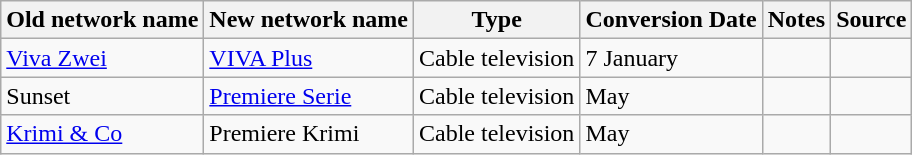<table class="wikitable">
<tr>
<th>Old network name</th>
<th>New network name</th>
<th>Type</th>
<th>Conversion Date</th>
<th>Notes</th>
<th>Source</th>
</tr>
<tr>
<td><a href='#'>Viva Zwei</a></td>
<td><a href='#'>VIVA Plus</a></td>
<td>Cable television</td>
<td>7 January</td>
<td></td>
<td></td>
</tr>
<tr>
<td>Sunset</td>
<td><a href='#'>Premiere Serie</a></td>
<td>Cable television</td>
<td>May</td>
<td></td>
<td></td>
</tr>
<tr>
<td><a href='#'>Krimi & Co</a></td>
<td>Premiere Krimi</td>
<td>Cable television</td>
<td>May</td>
<td></td>
<td></td>
</tr>
</table>
